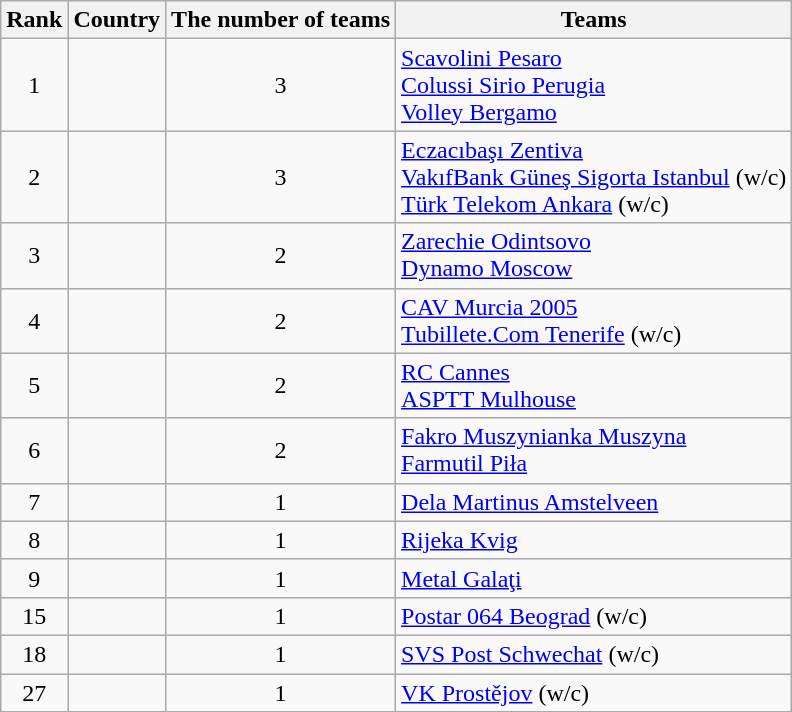<table class="wikitable" style="text-align:left">
<tr>
<th>Rank</th>
<th>Country</th>
<th>The number of teams</th>
<th>Teams</th>
</tr>
<tr>
<td align="center">1</td>
<td></td>
<td align="center">3</td>
<td><a href='#'>Scavolini Pesaro</a><br> <a href='#'>Colussi Sirio Perugia</a><br> <a href='#'>Volley Bergamo</a></td>
</tr>
<tr>
<td align="center">2</td>
<td></td>
<td align="center">3</td>
<td><a href='#'>Eczacıbaşı Zentiva</a> <br><a href='#'>VakıfBank Güneş Sigorta Istanbul</a> (w/c) <br><a href='#'>Türk Telekom Ankara</a> (w/c)</td>
</tr>
<tr>
<td align="center">3</td>
<td></td>
<td align="center">2</td>
<td><a href='#'>Zarechie Odintsovo</a><br><a href='#'>Dynamo Moscow</a></td>
</tr>
<tr>
<td align="center">4</td>
<td></td>
<td align="center">2</td>
<td><a href='#'>CAV Murcia 2005</a> <br><a href='#'>Tubillete.Com Tenerife</a> (w/c)</td>
</tr>
<tr>
<td align="center">5</td>
<td></td>
<td align="center">2</td>
<td><a href='#'>RC Cannes</a><br><a href='#'>ASPTT Mulhouse</a></td>
</tr>
<tr>
<td align="center">6</td>
<td></td>
<td align="center">2</td>
<td><a href='#'>Fakro Muszynianka Muszyna</a><br><a href='#'>Farmutil Piła</a></td>
</tr>
<tr>
<td align="center">7</td>
<td></td>
<td align="center">1</td>
<td><a href='#'>Dela Martinus Amstelveen</a></td>
</tr>
<tr>
<td align="center">8</td>
<td></td>
<td align="center">1</td>
<td><a href='#'>Rijeka Kvig</a></td>
</tr>
<tr>
<td align="center">9</td>
<td></td>
<td align="center">1</td>
<td><a href='#'>Metal Galaţi</a></td>
</tr>
<tr>
<td align="center">15</td>
<td></td>
<td align="center">1</td>
<td><a href='#'>Postar 064 Beograd</a> (w/c)</td>
</tr>
<tr>
<td align="center">18</td>
<td></td>
<td align="center">1</td>
<td><a href='#'>SVS Post Schwechat</a> (w/c)</td>
</tr>
<tr>
<td align="center">27</td>
<td></td>
<td align="center">1</td>
<td><a href='#'>VK Prostějov</a> (w/c)</td>
</tr>
</table>
